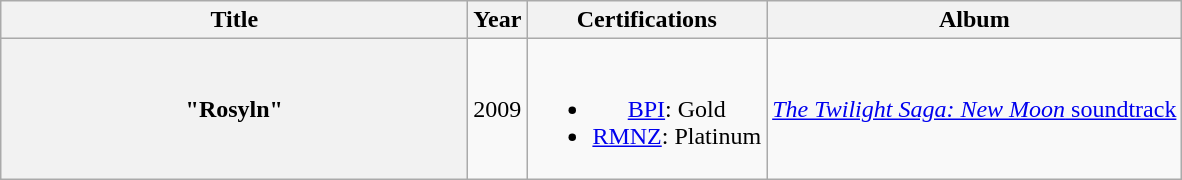<table class="wikitable plainrowheaders" style="text-align:center;">
<tr>
<th scope="col" style="width:19em;">Title</th>
<th>Year</th>
<th>Certifications</th>
<th>Album</th>
</tr>
<tr>
<th scope="row">"Rosyln"<br></th>
<td>2009</td>
<td><br><ul><li><a href='#'>BPI</a>: Gold</li><li><a href='#'>RMNZ</a>: Platinum</li></ul></td>
<td><a href='#'><em>The Twilight Saga: New Moon</em> soundtrack</a></td>
</tr>
</table>
